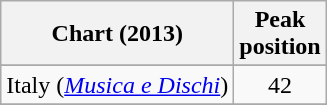<table class="wikitable sortable" style="text-align:center">
<tr>
<th>Chart (2013)</th>
<th>Peak<br>position</th>
</tr>
<tr>
</tr>
<tr>
</tr>
<tr>
</tr>
<tr>
</tr>
<tr>
</tr>
<tr>
</tr>
<tr>
</tr>
<tr>
</tr>
<tr>
</tr>
<tr>
<td>Italy (<em><a href='#'>Musica e Dischi</a></em>)</td>
<td>42</td>
</tr>
<tr>
</tr>
<tr>
</tr>
<tr>
</tr>
<tr>
</tr>
<tr>
</tr>
</table>
